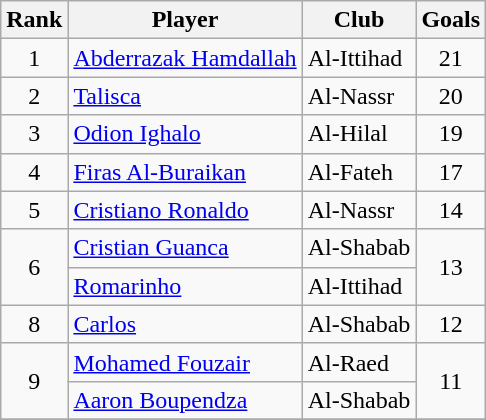<table class="wikitable" style="text-align:center">
<tr>
<th>Rank</th>
<th>Player</th>
<th>Club</th>
<th>Goals</th>
</tr>
<tr>
<td>1</td>
<td align="left"> <a href='#'>Abderrazak Hamdallah</a></td>
<td align="left">Al-Ittihad</td>
<td>21</td>
</tr>
<tr>
<td>2</td>
<td align="left"> <a href='#'>Talisca</a></td>
<td align="left">Al-Nassr</td>
<td>20</td>
</tr>
<tr>
<td>3</td>
<td align="left"> <a href='#'>Odion Ighalo</a></td>
<td align="left">Al-Hilal</td>
<td>19</td>
</tr>
<tr>
<td>4</td>
<td align="left"> <a href='#'>Firas Al-Buraikan</a></td>
<td align="left">Al-Fateh</td>
<td>17</td>
</tr>
<tr>
<td>5</td>
<td align="left"> <a href='#'>Cristiano Ronaldo</a></td>
<td align="left">Al-Nassr</td>
<td>14</td>
</tr>
<tr>
<td rowspan=2>6</td>
<td align="left"> <a href='#'>Cristian Guanca</a></td>
<td align="left">Al-Shabab</td>
<td rowspan=2>13</td>
</tr>
<tr>
<td align="left"> <a href='#'>Romarinho</a></td>
<td align="left">Al-Ittihad</td>
</tr>
<tr>
<td>8</td>
<td align="left"> <a href='#'>Carlos</a></td>
<td align="left">Al-Shabab</td>
<td>12</td>
</tr>
<tr>
<td rowspan=2>9</td>
<td align="left"> <a href='#'>Mohamed Fouzair</a></td>
<td align="left">Al-Raed</td>
<td rowspan=2>11</td>
</tr>
<tr>
<td align="left"> <a href='#'>Aaron Boupendza</a></td>
<td align="left">Al-Shabab</td>
</tr>
<tr>
</tr>
</table>
